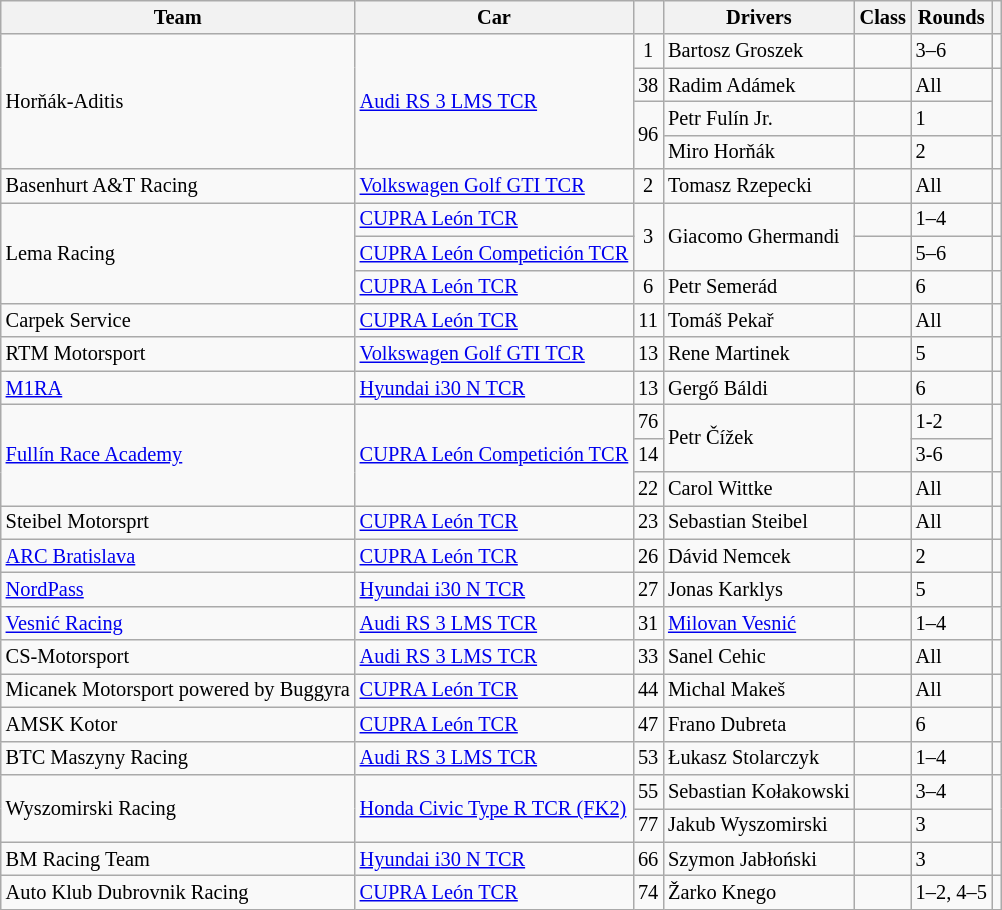<table class="wikitable" style="font-size: 85%;">
<tr>
<th>Team</th>
<th>Car</th>
<th></th>
<th>Drivers</th>
<th>Class</th>
<th>Rounds</th>
<th></th>
</tr>
<tr>
<td rowspan=4> Horňák-Aditis</td>
<td rowspan=4><a href='#'>Audi RS 3 LMS TCR</a></td>
<td align="center">1</td>
<td> Bartosz Groszek</td>
<td></td>
<td>3–6</td>
<td></td>
</tr>
<tr>
<td align="center">38</td>
<td> Radim Adámek</td>
<td></td>
<td>All</td>
<td rowspan=2></td>
</tr>
<tr>
<td rowspan=2 align="center">96</td>
<td> Petr Fulín Jr.</td>
<td></td>
<td>1</td>
</tr>
<tr>
<td> Miro Horňák</td>
<td></td>
<td>2</td>
<td></td>
</tr>
<tr>
<td> Basenhurt A&T Racing</td>
<td><a href='#'>Volkswagen Golf GTI TCR</a></td>
<td align="center">2</td>
<td> Tomasz Rzepecki</td>
<td align="center"></td>
<td>All</td>
<td></td>
</tr>
<tr>
<td rowspan="3"> Lema Racing</td>
<td><a href='#'>CUPRA León TCR</a></td>
<td rowspan="2" align="center">3</td>
<td rowspan="2"> Giacomo Ghermandi</td>
<td></td>
<td>1–4</td>
<td></td>
</tr>
<tr>
<td><a href='#'>CUPRA León Competición TCR</a></td>
<td></td>
<td>5–6</td>
<td></td>
</tr>
<tr>
<td><a href='#'>CUPRA León TCR</a></td>
<td align="center">6</td>
<td> Petr Semerád</td>
<td></td>
<td>6</td>
<td></td>
</tr>
<tr>
<td> Carpek Service</td>
<td><a href='#'>CUPRA León TCR</a></td>
<td align="center">11</td>
<td> Tomáš Pekař</td>
<td></td>
<td>All</td>
<td></td>
</tr>
<tr>
<td> RTM Motorsport</td>
<td><a href='#'>Volkswagen Golf GTI TCR</a></td>
<td align="center">13</td>
<td> Rene Martinek</td>
<td></td>
<td>5</td>
<td></td>
</tr>
<tr>
<td> <a href='#'>M1RA</a></td>
<td><a href='#'>Hyundai i30 N TCR</a></td>
<td align="center">13</td>
<td> Gergő Báldi</td>
<td></td>
<td>6</td>
<td></td>
</tr>
<tr>
<td rowspan="3"> <a href='#'>Fullín Race Academy</a></td>
<td rowspan="3"><a href='#'>CUPRA León Competición TCR</a></td>
<td align="center">76</td>
<td rowspan="2"> Petr Čížek</td>
<td rowspan="2"></td>
<td>1-2</td>
<td rowspan="2"></td>
</tr>
<tr>
<td align="center">14</td>
<td>3-6</td>
</tr>
<tr>
<td align="center">22</td>
<td> Carol Wittke</td>
<td></td>
<td>All</td>
<td></td>
</tr>
<tr>
<td> Steibel Motorsprt</td>
<td><a href='#'>CUPRA León TCR</a></td>
<td align="center">23</td>
<td> Sebastian Steibel</td>
<td></td>
<td>All</td>
<td></td>
</tr>
<tr>
<td> <a href='#'>ARC Bratislava</a></td>
<td><a href='#'>CUPRA León TCR</a></td>
<td align="center">26</td>
<td> Dávid Nemcek</td>
<td></td>
<td>2</td>
<td></td>
</tr>
<tr>
<td> <a href='#'>NordPass</a></td>
<td><a href='#'>Hyundai i30 N TCR</a></td>
<td align="center">27</td>
<td> Jonas Karklys</td>
<td></td>
<td>5</td>
<td></td>
</tr>
<tr>
<td> <a href='#'>Vesnić Racing</a></td>
<td><a href='#'>Audi RS 3 LMS TCR</a></td>
<td align="center">31</td>
<td> <a href='#'>Milovan Vesnić</a></td>
<td></td>
<td>1–4</td>
<td></td>
</tr>
<tr>
<td> CS-Motorsport</td>
<td><a href='#'>Audi RS 3 LMS TCR</a></td>
<td align="center">33</td>
<td> Sanel Cehic</td>
<td></td>
<td>All</td>
<td></td>
</tr>
<tr>
<td> Micanek Motorsport powered by Buggyra</td>
<td><a href='#'>CUPRA León TCR</a></td>
<td align="center">44</td>
<td> Michal Makeš</td>
<td align="center"></td>
<td>All</td>
<td></td>
</tr>
<tr>
<td> AMSK Kotor</td>
<td><a href='#'>CUPRA León TCR</a></td>
<td align="center">47</td>
<td> Frano Dubreta</td>
<td></td>
<td>6</td>
<td></td>
</tr>
<tr>
<td> BTC Maszyny Racing</td>
<td><a href='#'>Audi RS 3 LMS TCR</a></td>
<td align="center">53</td>
<td> Łukasz Stolarczyk</td>
<td></td>
<td>1–4</td>
<td></td>
</tr>
<tr>
<td rowspan=2> Wyszomirski Racing</td>
<td rowspan=2><a href='#'>Honda Civic Type R TCR (FK2)</a></td>
<td align="center">55</td>
<td> Sebastian Kołakowski</td>
<td></td>
<td>3–4</td>
<td rowspan=2></td>
</tr>
<tr>
<td align="center">77</td>
<td> Jakub Wyszomirski</td>
<td></td>
<td>3</td>
</tr>
<tr>
<td> BM Racing Team</td>
<td><a href='#'>Hyundai i30 N TCR</a></td>
<td align="center">66</td>
<td> Szymon Jabłoński</td>
<td align="center"></td>
<td>3</td>
<td></td>
</tr>
<tr>
<td> Auto Klub Dubrovnik Racing</td>
<td><a href='#'>CUPRA León TCR</a></td>
<td align="center">74</td>
<td> Žarko Knego</td>
<td></td>
<td>1–2, 4–5</td>
<td></td>
</tr>
</table>
